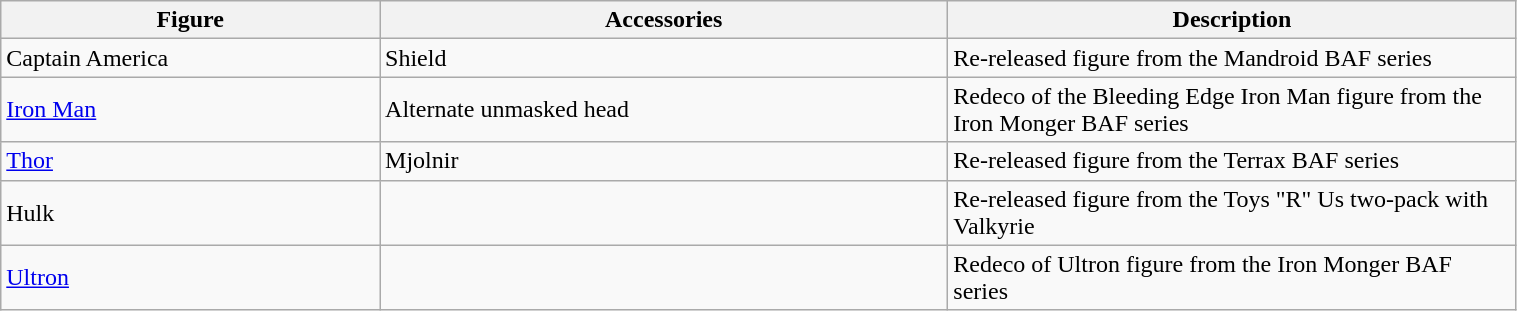<table class="wikitable" style="width:80%;">
<tr>
<th style="width:20%;">Figure</th>
<th style="width:30%;">Accessories</th>
<th style="width:30%;">Description</th>
</tr>
<tr>
<td>Captain America</td>
<td>Shield</td>
<td>Re-released figure from the Mandroid BAF series</td>
</tr>
<tr>
<td><a href='#'>Iron Man</a></td>
<td>Alternate unmasked head</td>
<td>Redeco of the Bleeding Edge Iron Man figure from the Iron Monger BAF series</td>
</tr>
<tr>
<td><a href='#'>Thor</a></td>
<td>Mjolnir</td>
<td>Re-released figure from the Terrax BAF series</td>
</tr>
<tr>
<td>Hulk</td>
<td></td>
<td>Re-released figure from the Toys "R" Us two-pack with Valkyrie</td>
</tr>
<tr>
<td><a href='#'>Ultron</a></td>
<td></td>
<td>Redeco of Ultron figure from the Iron Monger BAF series</td>
</tr>
</table>
